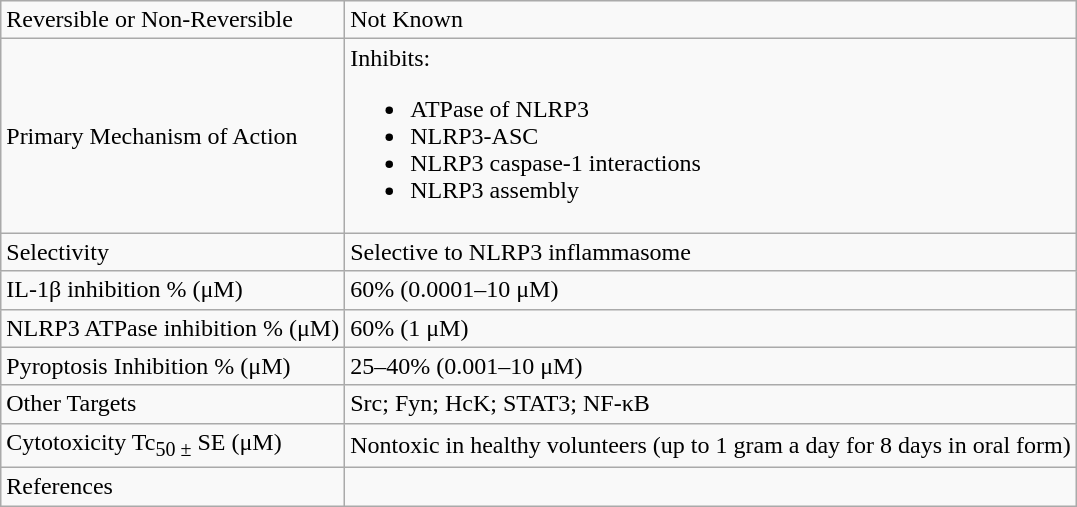<table class="wikitable">
<tr>
<td>Reversible or Non-Reversible</td>
<td>Not Known</td>
</tr>
<tr>
<td>Primary Mechanism of Action</td>
<td>Inhibits:<br><ul><li>ATPase of NLRP3</li><li>NLRP3-ASC</li><li>NLRP3 caspase-1 interactions</li><li>NLRP3 assembly</li></ul></td>
</tr>
<tr>
<td>Selectivity</td>
<td>Selective to NLRP3 inflammasome</td>
</tr>
<tr>
<td>IL-1β inhibition % (μM)</td>
<td>60% (0.0001–10 μM)</td>
</tr>
<tr>
<td>NLRP3 ATPase inhibition % (μM)</td>
<td>60% (1 μM)</td>
</tr>
<tr>
<td>Pyroptosis Inhibition % (μM)</td>
<td>25–40% (0.001–10 μM)</td>
</tr>
<tr>
<td>Other Targets</td>
<td>Src; Fyn; HcK; STAT3; NF-κB</td>
</tr>
<tr>
<td>Cytotoxicity Tc<sub>50 ±</sub> SE (μM)</td>
<td>Nontoxic in healthy volunteers (up to 1 gram a day for 8 days in oral form)</td>
</tr>
<tr>
<td>References</td>
<td></td>
</tr>
</table>
